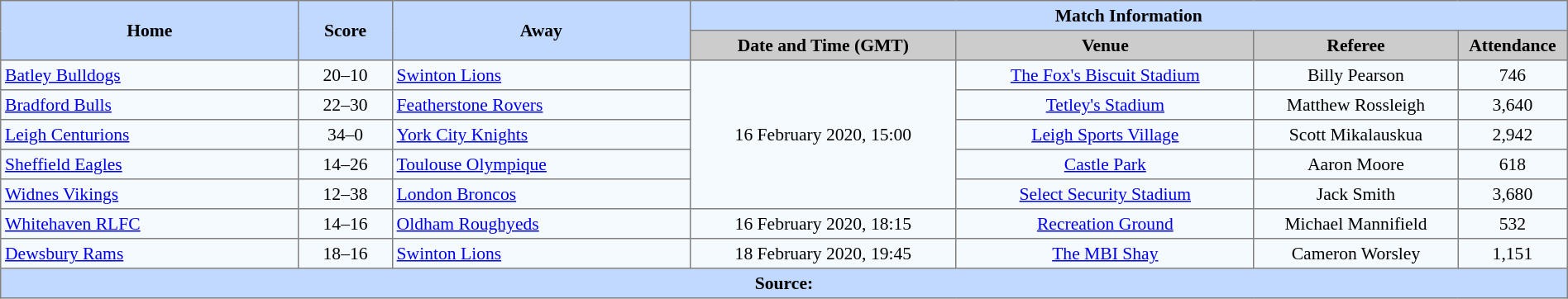<table border=1 style="border-collapse:collapse; font-size:90%; text-align:center;" cellpadding=3 cellspacing=0 width=100%>
<tr bgcolor=#C1D8FF>
<th rowspan=2 width=19%>Home</th>
<th rowspan=2 width=6%>Score</th>
<th rowspan=2 width=19%>Away</th>
<th colspan=4>Match Information</th>
</tr>
<tr bgcolor=#CCCCCC>
<th width=17%>Date and Time (GMT)</th>
<th width=19%>Venue</th>
<th width=13%>Referee</th>
<th width=7%>Attendance</th>
</tr>
<tr bgcolor=#F5FAFF>
<td align=left> <a href='#'>Batley Bulldogs</a></td>
<td>20–10</td>
<td align=left> <a href='#'>Swinton Lions</a></td>
<td Rowspan=5>16 February 2020, 15:00</td>
<td><a href='#'>The Fox's Biscuit Stadium</a></td>
<td>Billy Pearson</td>
<td>746</td>
</tr>
<tr bgcolor=#F5FAFF>
<td align=left> <a href='#'>Bradford Bulls</a></td>
<td>22–30</td>
<td align=left> <a href='#'>Featherstone Rovers</a></td>
<td><a href='#'>Tetley's Stadium</a></td>
<td>Matthew Rossleigh</td>
<td>3,640</td>
</tr>
<tr bgcolor=#F5FAFF>
<td align=left> <a href='#'>Leigh Centurions</a></td>
<td>34–0</td>
<td align=left> <a href='#'>York City Knights</a></td>
<td><a href='#'>Leigh Sports Village</a></td>
<td>Scott Mikalauskua</td>
<td>2,942</td>
</tr>
<tr bgcolor=#F5FAFF>
<td align=left> <a href='#'>Sheffield Eagles</a></td>
<td>14–26</td>
<td align=left> <a href='#'>Toulouse Olympique</a></td>
<td><a href='#'>Castle Park</a></td>
<td>Aaron Moore</td>
<td>618</td>
</tr>
<tr bgcolor=#F5FAFF>
<td align=left> <a href='#'>Widnes Vikings</a></td>
<td>12–38</td>
<td align=left> <a href='#'>London Broncos</a></td>
<td><a href='#'>Select Security Stadium</a></td>
<td>Jack Smith</td>
<td>3,680</td>
</tr>
<tr bgcolor=#F5FAFF>
<td align=left> <a href='#'>Whitehaven RLFC</a></td>
<td>14–16</td>
<td align=left> <a href='#'>Oldham Roughyeds</a></td>
<td>16 February 2020, 18:15</td>
<td><a href='#'>Recreation Ground</a></td>
<td>Michael Mannifield</td>
<td>532</td>
</tr>
<tr bgcolor=#F5FAFF>
<td align=left> <a href='#'>Dewsbury Rams</a></td>
<td>18–16</td>
<td align=left> <a href='#'>Swinton Lions</a></td>
<td>18 February 2020, 19:45</td>
<td><a href='#'>The MBI Shay</a></td>
<td>Cameron Worsley</td>
<td>1,151</td>
</tr>
<tr style="background:#c1d8ff;">
<th colspan=7>Source:</th>
</tr>
</table>
